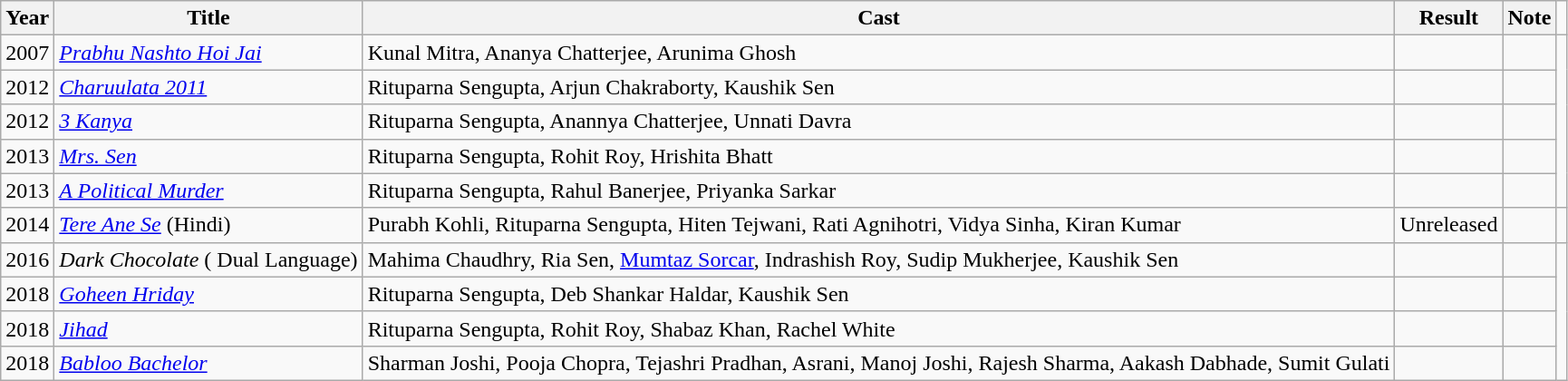<table class="wikitable">
<tr>
<th>Year</th>
<th>Title</th>
<th>Cast</th>
<th>Result</th>
<th>Note</th>
<td></td>
</tr>
<tr>
<td>2007</td>
<td><em><a href='#'>Prabhu Nashto Hoi Jai</a></em></td>
<td>Kunal Mitra, Ananya Chatterjee, Arunima Ghosh</td>
<td></td>
<td></td>
</tr>
<tr>
<td>2012</td>
<td><em><a href='#'>Charuulata 2011</a></em></td>
<td>Rituparna Sengupta, Arjun Chakraborty, Kaushik Sen</td>
<td></td>
<td></td>
</tr>
<tr>
<td>2012</td>
<td><em><a href='#'>3 Kanya</a></em></td>
<td>Rituparna Sengupta, Anannya Chatterjee, Unnati Davra</td>
<td></td>
<td></td>
</tr>
<tr>
<td>2013</td>
<td><em><a href='#'>Mrs. Sen</a></em></td>
<td>Rituparna Sengupta, Rohit Roy, Hrishita Bhatt</td>
<td></td>
<td></td>
</tr>
<tr>
<td>2013</td>
<td><em><a href='#'>A Political Murder</a></em></td>
<td>Rituparna Sengupta, Rahul Banerjee, Priyanka Sarkar</td>
<td></td>
<td></td>
</tr>
<tr>
<td>2014</td>
<td><em><a href='#'>Tere Ane Se</a></em> (Hindi)</td>
<td>Purabh Kohli, Rituparna Sengupta, Hiten Tejwani, Rati Agnihotri, Vidya Sinha, Kiran Kumar</td>
<td>Unreleased</td>
<td></td>
<td></td>
</tr>
<tr>
<td>2016</td>
<td><em>Dark Chocolate</em> ( Dual Language)</td>
<td>Mahima Chaudhry, Ria Sen, <a href='#'>Mumtaz Sorcar</a>, Indrashish Roy, Sudip Mukherjee, Kaushik Sen</td>
<td></td>
<td></td>
</tr>
<tr>
<td>2018</td>
<td><em><a href='#'>Goheen Hriday</a></em></td>
<td>Rituparna Sengupta, Deb Shankar Haldar, Kaushik Sen</td>
<td></td>
<td></td>
</tr>
<tr>
<td>2018</td>
<td><em><a href='#'>Jihad</a></em></td>
<td>Rituparna Sengupta, Rohit Roy, Shabaz Khan, Rachel White</td>
<td></td>
<td></td>
</tr>
<tr>
<td>2018</td>
<td><em><a href='#'>Babloo Bachelor</a></em></td>
<td>Sharman Joshi, Pooja Chopra, Tejashri Pradhan, Asrani, Manoj Joshi, Rajesh Sharma, Aakash Dabhade, Sumit Gulati</td>
<td></td>
<td></td>
</tr>
</table>
